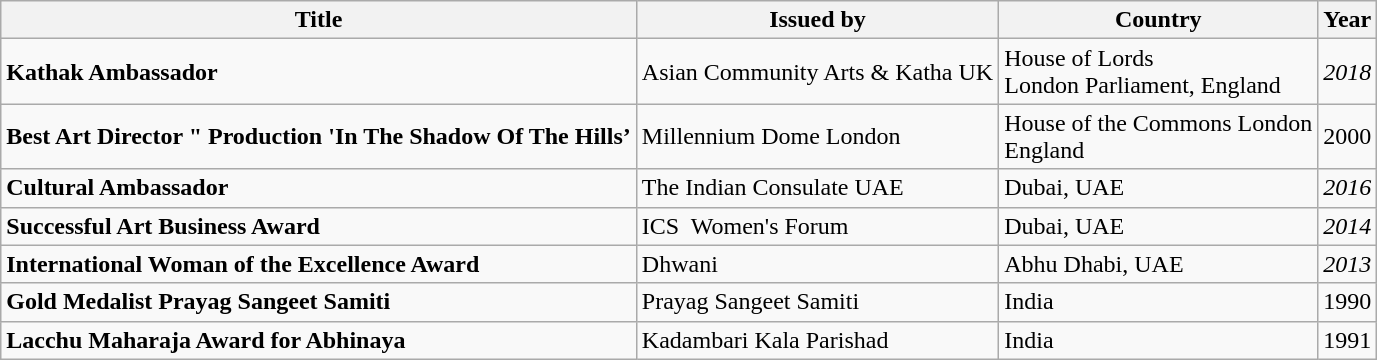<table class="wikitable">
<tr>
<th><strong>Title</strong></th>
<th>Issued by</th>
<th>Country</th>
<th>Year</th>
</tr>
<tr>
<td><strong>Kathak Ambassador</strong></td>
<td>Asian Community Arts & Katha UK</td>
<td>House of Lords<br>London Parliament, England</td>
<td><em>2018</em></td>
</tr>
<tr>
<td><strong>Best Art Director " Production 'In The Shadow Of The Hills’</strong></td>
<td>Millennium Dome London</td>
<td>House of the Commons London<br>England</td>
<td>2000</td>
</tr>
<tr>
<td><strong>Cultural Ambassador</strong></td>
<td>The Indian Consulate UAE</td>
<td>Dubai, UAE</td>
<td><em>2016</em></td>
</tr>
<tr>
<td><strong>Successful Art Business Award</strong></td>
<td>ICS  Women's Forum</td>
<td>Dubai, UAE</td>
<td><em>2014</em></td>
</tr>
<tr>
<td><strong>International Woman of the Excellence Award</strong></td>
<td>Dhwani</td>
<td>Abhu Dhabi, UAE</td>
<td><em>2013</em></td>
</tr>
<tr>
<td><strong>Gold Medalist Prayag Sangeet Samiti</strong></td>
<td>Prayag Sangeet Samiti</td>
<td>India</td>
<td>1990</td>
</tr>
<tr>
<td><strong>Lacchu Maharaja Award for Abhinaya</strong></td>
<td>Kadambari Kala Parishad</td>
<td>India</td>
<td>1991</td>
</tr>
</table>
